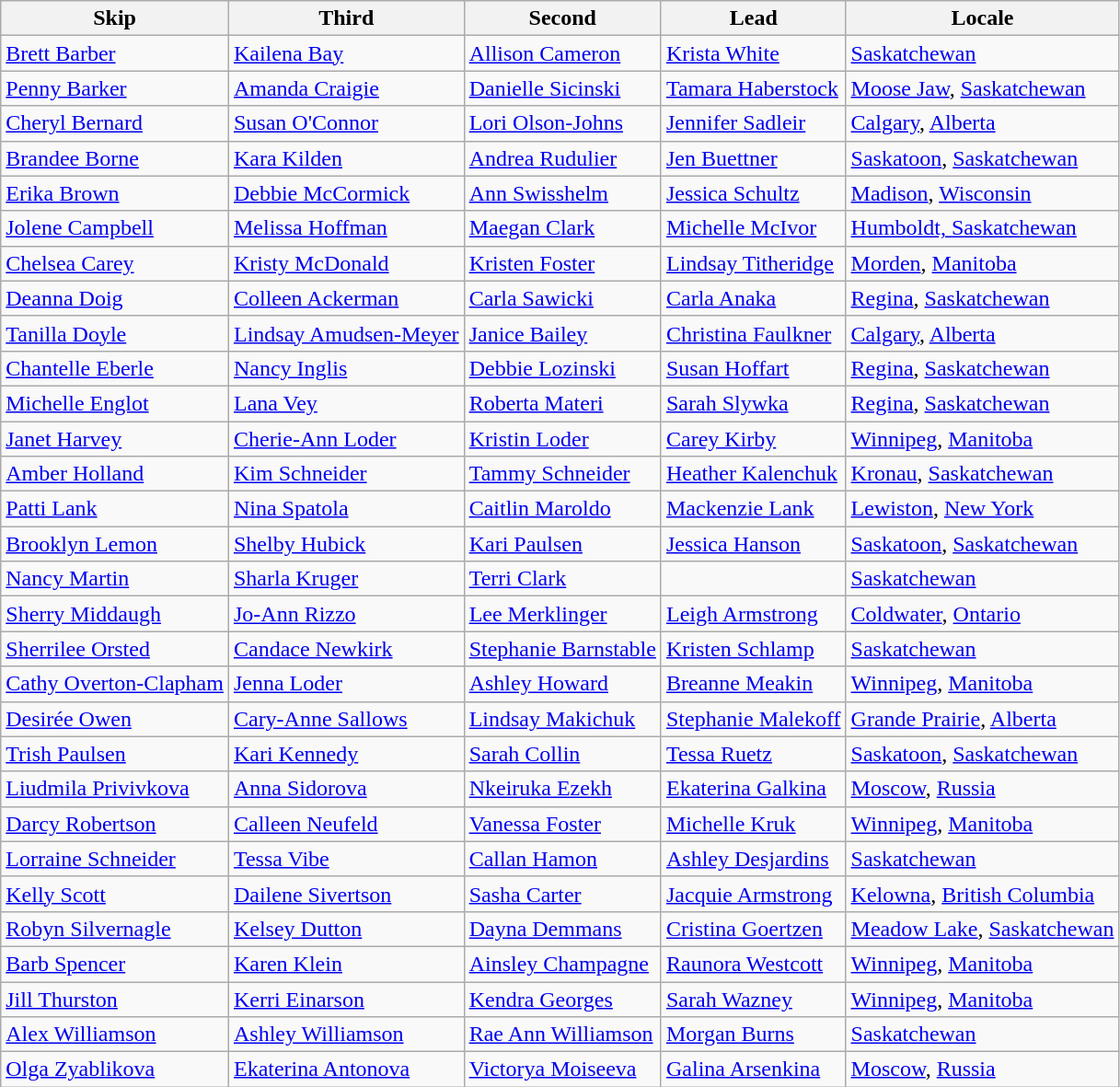<table class=wikitable>
<tr>
<th>Skip</th>
<th>Third</th>
<th>Second</th>
<th>Lead</th>
<th>Locale</th>
</tr>
<tr>
<td><a href='#'>Brett Barber</a></td>
<td><a href='#'>Kailena Bay</a></td>
<td><a href='#'>Allison Cameron</a></td>
<td><a href='#'>Krista White</a></td>
<td> <a href='#'>Saskatchewan</a></td>
</tr>
<tr>
<td><a href='#'>Penny Barker</a></td>
<td><a href='#'>Amanda Craigie</a></td>
<td><a href='#'>Danielle Sicinski</a></td>
<td><a href='#'>Tamara Haberstock</a></td>
<td> <a href='#'>Moose Jaw</a>, <a href='#'>Saskatchewan</a></td>
</tr>
<tr>
<td><a href='#'>Cheryl Bernard</a></td>
<td><a href='#'>Susan O'Connor</a></td>
<td><a href='#'>Lori Olson-Johns</a></td>
<td><a href='#'>Jennifer Sadleir</a></td>
<td> <a href='#'>Calgary</a>, <a href='#'>Alberta</a></td>
</tr>
<tr>
<td><a href='#'>Brandee Borne</a></td>
<td><a href='#'>Kara Kilden</a></td>
<td><a href='#'>Andrea Rudulier</a></td>
<td><a href='#'>Jen Buettner</a></td>
<td> <a href='#'>Saskatoon</a>, <a href='#'>Saskatchewan</a></td>
</tr>
<tr>
<td><a href='#'>Erika Brown</a></td>
<td><a href='#'>Debbie McCormick</a></td>
<td><a href='#'>Ann Swisshelm</a></td>
<td><a href='#'>Jessica Schultz</a></td>
<td> <a href='#'>Madison</a>, <a href='#'>Wisconsin</a></td>
</tr>
<tr>
<td><a href='#'>Jolene Campbell</a></td>
<td><a href='#'>Melissa Hoffman</a></td>
<td><a href='#'>Maegan Clark</a></td>
<td><a href='#'>Michelle McIvor</a></td>
<td> <a href='#'>Humboldt, Saskatchewan</a></td>
</tr>
<tr>
<td><a href='#'>Chelsea Carey</a></td>
<td><a href='#'>Kristy McDonald</a></td>
<td><a href='#'>Kristen Foster</a></td>
<td><a href='#'>Lindsay Titheridge</a></td>
<td> <a href='#'>Morden</a>, <a href='#'>Manitoba</a></td>
</tr>
<tr>
<td><a href='#'>Deanna Doig</a></td>
<td><a href='#'>Colleen Ackerman</a></td>
<td><a href='#'>Carla Sawicki</a></td>
<td><a href='#'>Carla Anaka</a></td>
<td> <a href='#'>Regina</a>, <a href='#'>Saskatchewan</a></td>
</tr>
<tr>
<td><a href='#'>Tanilla Doyle</a></td>
<td><a href='#'>Lindsay Amudsen-Meyer</a></td>
<td><a href='#'>Janice Bailey</a></td>
<td><a href='#'>Christina Faulkner</a></td>
<td> <a href='#'>Calgary</a>, <a href='#'>Alberta</a></td>
</tr>
<tr>
<td><a href='#'>Chantelle Eberle</a></td>
<td><a href='#'>Nancy Inglis</a></td>
<td><a href='#'>Debbie Lozinski</a></td>
<td><a href='#'>Susan Hoffart</a></td>
<td> <a href='#'>Regina</a>, <a href='#'>Saskatchewan</a></td>
</tr>
<tr>
<td><a href='#'>Michelle Englot</a></td>
<td><a href='#'>Lana Vey</a></td>
<td><a href='#'>Roberta Materi</a></td>
<td><a href='#'>Sarah Slywka</a></td>
<td> <a href='#'>Regina</a>, <a href='#'>Saskatchewan</a></td>
</tr>
<tr>
<td><a href='#'>Janet Harvey</a></td>
<td><a href='#'>Cherie-Ann Loder</a></td>
<td><a href='#'>Kristin Loder</a></td>
<td><a href='#'>Carey Kirby</a></td>
<td> <a href='#'>Winnipeg</a>, <a href='#'>Manitoba</a></td>
</tr>
<tr>
<td><a href='#'>Amber Holland</a></td>
<td><a href='#'>Kim Schneider</a></td>
<td><a href='#'>Tammy Schneider</a></td>
<td><a href='#'>Heather Kalenchuk</a></td>
<td> <a href='#'>Kronau</a>, <a href='#'>Saskatchewan</a></td>
</tr>
<tr>
<td><a href='#'>Patti Lank</a></td>
<td><a href='#'>Nina Spatola</a></td>
<td><a href='#'>Caitlin Maroldo</a></td>
<td><a href='#'>Mackenzie Lank</a></td>
<td> <a href='#'>Lewiston</a>, <a href='#'>New York</a></td>
</tr>
<tr>
<td><a href='#'>Brooklyn Lemon</a></td>
<td><a href='#'>Shelby Hubick</a></td>
<td><a href='#'>Kari Paulsen</a></td>
<td><a href='#'>Jessica Hanson</a></td>
<td> <a href='#'>Saskatoon</a>, <a href='#'>Saskatchewan</a></td>
</tr>
<tr>
<td><a href='#'>Nancy Martin</a></td>
<td><a href='#'>Sharla Kruger</a></td>
<td><a href='#'>Terri Clark</a></td>
<td></td>
<td> <a href='#'>Saskatchewan</a></td>
</tr>
<tr>
<td><a href='#'>Sherry Middaugh</a></td>
<td><a href='#'>Jo-Ann Rizzo</a></td>
<td><a href='#'>Lee Merklinger</a></td>
<td><a href='#'>Leigh Armstrong</a></td>
<td> <a href='#'>Coldwater</a>, <a href='#'>Ontario</a></td>
</tr>
<tr>
<td><a href='#'>Sherrilee Orsted</a></td>
<td><a href='#'>Candace Newkirk</a></td>
<td><a href='#'>Stephanie Barnstable</a></td>
<td><a href='#'>Kristen Schlamp</a></td>
<td> <a href='#'>Saskatchewan</a></td>
</tr>
<tr>
<td><a href='#'>Cathy Overton-Clapham</a></td>
<td><a href='#'>Jenna Loder</a></td>
<td><a href='#'>Ashley Howard</a></td>
<td><a href='#'>Breanne Meakin</a></td>
<td> <a href='#'>Winnipeg</a>, <a href='#'>Manitoba</a></td>
</tr>
<tr>
<td><a href='#'>Desirée Owen</a></td>
<td><a href='#'>Cary-Anne Sallows</a></td>
<td><a href='#'>Lindsay Makichuk</a></td>
<td><a href='#'>Stephanie Malekoff</a></td>
<td> <a href='#'>Grande Prairie</a>, <a href='#'>Alberta</a></td>
</tr>
<tr>
<td><a href='#'>Trish Paulsen</a></td>
<td><a href='#'>Kari Kennedy</a></td>
<td><a href='#'>Sarah Collin</a></td>
<td><a href='#'>Tessa Ruetz</a></td>
<td> <a href='#'>Saskatoon</a>, <a href='#'>Saskatchewan</a></td>
</tr>
<tr>
<td><a href='#'>Liudmila Privivkova</a></td>
<td><a href='#'>Anna Sidorova</a></td>
<td><a href='#'>Nkeiruka Ezekh</a></td>
<td><a href='#'>Ekaterina Galkina</a></td>
<td> <a href='#'>Moscow</a>, <a href='#'>Russia</a></td>
</tr>
<tr>
<td><a href='#'>Darcy Robertson</a></td>
<td><a href='#'>Calleen Neufeld</a></td>
<td><a href='#'>Vanessa Foster</a></td>
<td><a href='#'>Michelle Kruk</a></td>
<td> <a href='#'>Winnipeg</a>, <a href='#'>Manitoba</a></td>
</tr>
<tr>
<td><a href='#'>Lorraine Schneider</a></td>
<td><a href='#'>Tessa Vibe</a></td>
<td><a href='#'>Callan Hamon</a></td>
<td><a href='#'>Ashley Desjardins</a></td>
<td> <a href='#'>Saskatchewan</a></td>
</tr>
<tr>
<td><a href='#'>Kelly Scott</a></td>
<td><a href='#'>Dailene Sivertson</a></td>
<td><a href='#'>Sasha Carter</a></td>
<td><a href='#'>Jacquie Armstrong</a></td>
<td> <a href='#'>Kelowna</a>, <a href='#'>British Columbia</a></td>
</tr>
<tr>
<td><a href='#'>Robyn Silvernagle</a></td>
<td><a href='#'>Kelsey Dutton</a></td>
<td><a href='#'>Dayna Demmans</a></td>
<td><a href='#'>Cristina Goertzen</a></td>
<td> <a href='#'>Meadow Lake</a>, <a href='#'>Saskatchewan</a></td>
</tr>
<tr>
<td><a href='#'>Barb Spencer</a></td>
<td><a href='#'>Karen Klein</a></td>
<td><a href='#'>Ainsley Champagne</a></td>
<td><a href='#'>Raunora Westcott</a></td>
<td> <a href='#'>Winnipeg</a>, <a href='#'>Manitoba</a></td>
</tr>
<tr>
<td><a href='#'>Jill Thurston</a></td>
<td><a href='#'>Kerri Einarson</a></td>
<td><a href='#'>Kendra Georges</a></td>
<td><a href='#'>Sarah Wazney</a></td>
<td> <a href='#'>Winnipeg</a>, <a href='#'>Manitoba</a></td>
</tr>
<tr>
<td><a href='#'>Alex Williamson</a></td>
<td><a href='#'>Ashley Williamson</a></td>
<td><a href='#'>Rae Ann Williamson</a></td>
<td><a href='#'>Morgan Burns</a></td>
<td> <a href='#'>Saskatchewan</a></td>
</tr>
<tr>
<td><a href='#'>Olga Zyablikova</a></td>
<td><a href='#'>Ekaterina Antonova</a></td>
<td><a href='#'>Victorya Moiseeva</a></td>
<td><a href='#'>Galina Arsenkina</a></td>
<td> <a href='#'>Moscow</a>, <a href='#'>Russia</a></td>
</tr>
</table>
